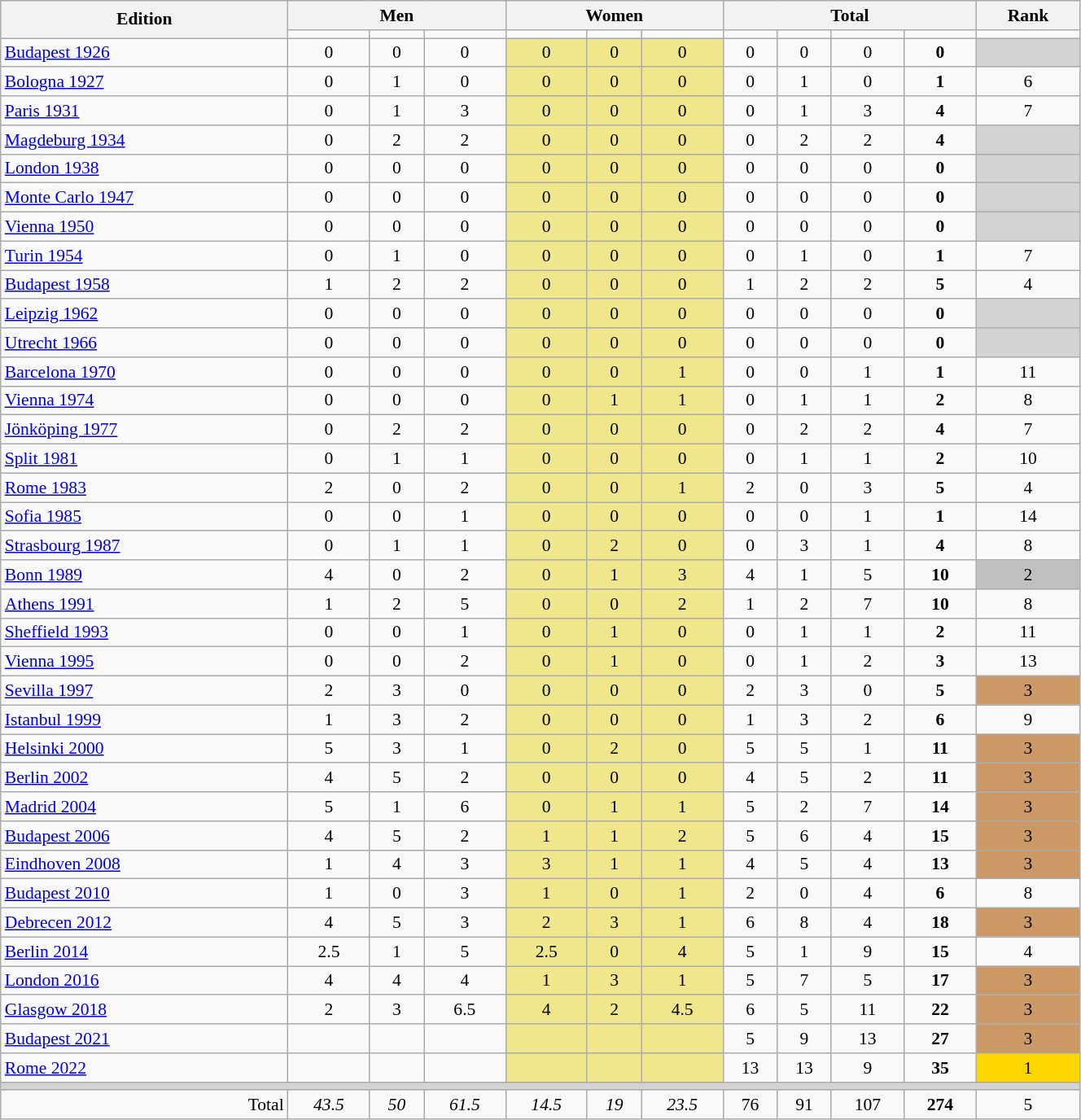<table class="wikitable" width=70% style="font-size:90%; text-align:center;">
<tr>
<th rowspan=2>Edition</th>
<th colspan=3>Men</th>
<th colspan=3>Women</th>
<th colspan=4>Total</th>
<th>Rank</th>
</tr>
<tr>
<td></td>
<td></td>
<td></td>
<td></td>
<td></td>
<td></td>
<td></td>
<td></td>
<td></td>
<td></td>
</tr>
<tr>
<td align=left> <a href='#'>Budapest 1926</a></td>
<td>0</td>
<td>0</td>
<td>0</td>
<td bgcolor=Khaki>0</td>
<td bgcolor=Khaki>0</td>
<td bgcolor=Khaki>0</td>
<td>0</td>
<td>0</td>
<td>0</td>
<td><strong>0</strong></td>
<td bgcolor=lightgrey></td>
</tr>
<tr>
<td align=left> <a href='#'>Bologna 1927</a></td>
<td>0</td>
<td>1</td>
<td>0</td>
<td bgcolor=Khaki>0</td>
<td bgcolor=Khaki>0</td>
<td bgcolor=Khaki>0</td>
<td>0</td>
<td>1</td>
<td>0</td>
<td><strong>1</strong></td>
<td>6</td>
</tr>
<tr>
<td align=left> <a href='#'>Paris 1931</a></td>
<td>0</td>
<td>1</td>
<td>3</td>
<td bgcolor=Khaki>0</td>
<td bgcolor=Khaki>0</td>
<td bgcolor=Khaki>0</td>
<td>0</td>
<td>1</td>
<td>3</td>
<td><strong>4</strong></td>
<td>7</td>
</tr>
<tr>
<td align=left> <a href='#'>Magdeburg 1934</a></td>
<td>0</td>
<td>2</td>
<td>2</td>
<td bgcolor=Khaki>0</td>
<td bgcolor=Khaki>0</td>
<td bgcolor=Khaki>0</td>
<td>0</td>
<td>2</td>
<td>2</td>
<td><strong>4</strong></td>
<td bgcolor=lightgrey></td>
</tr>
<tr>
<td align=left> <a href='#'>London 1938</a></td>
<td>0</td>
<td>0</td>
<td>0</td>
<td bgcolor=Khaki>0</td>
<td bgcolor=Khaki>0</td>
<td bgcolor=Khaki>0</td>
<td>0</td>
<td>0</td>
<td>0</td>
<td><strong>0</strong></td>
<td bgcolor=lightgrey></td>
</tr>
<tr>
<td align=left> <a href='#'>Monte Carlo 1947</a></td>
<td>0</td>
<td>0</td>
<td>0</td>
<td bgcolor=Khaki>0</td>
<td bgcolor=Khaki>0</td>
<td bgcolor=Khaki>0</td>
<td>0</td>
<td>0</td>
<td>0</td>
<td><strong>0</strong></td>
<td bgcolor=lightgrey></td>
</tr>
<tr>
<td align=left> <a href='#'>Vienna 1950</a></td>
<td>0</td>
<td>0</td>
<td>0</td>
<td bgcolor=Khaki>0</td>
<td bgcolor=Khaki>0</td>
<td bgcolor=Khaki>0</td>
<td>0</td>
<td>0</td>
<td>0</td>
<td><strong>0</strong></td>
<td bgcolor=lightgrey></td>
</tr>
<tr>
<td align=left> <a href='#'>Turin 1954</a></td>
<td>0</td>
<td>1</td>
<td>0</td>
<td bgcolor=Khaki>0</td>
<td bgcolor=Khaki>0</td>
<td bgcolor=Khaki>0</td>
<td>0</td>
<td>1</td>
<td>0</td>
<td><strong>1</strong></td>
<td>7</td>
</tr>
<tr>
<td align=left> <a href='#'>Budapest 1958</a></td>
<td>1</td>
<td>2</td>
<td>2</td>
<td bgcolor=Khaki>0</td>
<td bgcolor=Khaki>0</td>
<td bgcolor=Khaki>0</td>
<td>1</td>
<td>2</td>
<td>2</td>
<td><strong>5</strong></td>
<td>4</td>
</tr>
<tr>
<td align=left> <a href='#'>Leipzig 1962</a></td>
<td>0</td>
<td>0</td>
<td>0</td>
<td bgcolor=Khaki>0</td>
<td bgcolor=Khaki>0</td>
<td bgcolor=Khaki>0</td>
<td>0</td>
<td>0</td>
<td>0</td>
<td><strong>0</strong></td>
<td bgcolor=lightgrey></td>
</tr>
<tr>
<td align=left> <a href='#'>Utrecht 1966</a></td>
<td>0</td>
<td>0</td>
<td>0</td>
<td bgcolor=Khaki>0</td>
<td bgcolor=Khaki>0</td>
<td bgcolor=Khaki>0</td>
<td>0</td>
<td>0</td>
<td>0</td>
<td><strong>0</strong></td>
<td bgcolor=lightgrey></td>
</tr>
<tr>
<td align=left> <a href='#'>Barcelona 1970</a></td>
<td>0</td>
<td>0</td>
<td>0</td>
<td bgcolor=Khaki>0</td>
<td bgcolor=Khaki>0</td>
<td bgcolor=Khaki>1</td>
<td>0</td>
<td>0</td>
<td>1</td>
<td><strong>1</strong></td>
<td>11</td>
</tr>
<tr>
<td align=left> <a href='#'>Vienna 1974</a></td>
<td>0</td>
<td>0</td>
<td>0</td>
<td bgcolor=Khaki>0</td>
<td bgcolor=Khaki>1</td>
<td bgcolor=Khaki>1</td>
<td>0</td>
<td>1</td>
<td>1</td>
<td><strong>2</strong></td>
<td>8</td>
</tr>
<tr>
<td align=left> <a href='#'>Jönköping 1977</a></td>
<td>0</td>
<td>2</td>
<td>2</td>
<td bgcolor=Khaki>0</td>
<td bgcolor=Khaki>0</td>
<td bgcolor=Khaki>0</td>
<td>0</td>
<td>2</td>
<td>2</td>
<td><strong>4</strong></td>
<td>7</td>
</tr>
<tr>
<td align=left> <a href='#'>Split 1981</a></td>
<td>0</td>
<td>1</td>
<td>1</td>
<td bgcolor=Khaki>0</td>
<td bgcolor=Khaki>0</td>
<td bgcolor=Khaki>0</td>
<td>0</td>
<td>1</td>
<td>1</td>
<td><strong>2</strong></td>
<td>10</td>
</tr>
<tr>
<td align=left> <a href='#'>Rome 1983</a></td>
<td>2</td>
<td>0</td>
<td>2</td>
<td bgcolor=Khaki>0</td>
<td bgcolor=Khaki>0</td>
<td bgcolor=Khaki>1</td>
<td>2</td>
<td>0</td>
<td>3</td>
<td><strong>5</strong></td>
<td>4</td>
</tr>
<tr>
<td align=left> <a href='#'>Sofia 1985</a></td>
<td>0</td>
<td>0</td>
<td>1</td>
<td bgcolor=Khaki>0</td>
<td bgcolor=Khaki>0</td>
<td bgcolor=Khaki>0</td>
<td>0</td>
<td>0</td>
<td>1</td>
<td><strong>1</strong></td>
<td>14</td>
</tr>
<tr>
<td align=left> <a href='#'>Strasbourg 1987</a></td>
<td>0</td>
<td>1</td>
<td>1</td>
<td bgcolor=Khaki>0</td>
<td bgcolor=Khaki>2</td>
<td bgcolor=Khaki>0</td>
<td>0</td>
<td>3</td>
<td>1</td>
<td><strong>4</strong></td>
<td>8</td>
</tr>
<tr>
<td align=left> <a href='#'>Bonn 1989</a></td>
<td>4</td>
<td>0</td>
<td>2</td>
<td bgcolor=Khaki>0</td>
<td bgcolor=Khaki>1</td>
<td bgcolor=Khaki>3</td>
<td>4</td>
<td>1</td>
<td>5</td>
<td><strong>10</strong></td>
<td bgcolor=silver>2</td>
</tr>
<tr>
<td align=left> <a href='#'>Athens 1991</a></td>
<td>1</td>
<td>2</td>
<td>5</td>
<td bgcolor=Khaki>0</td>
<td bgcolor=Khaki>0</td>
<td bgcolor=Khaki>2</td>
<td>1</td>
<td>2</td>
<td>7</td>
<td><strong>10</strong></td>
<td>8</td>
</tr>
<tr>
<td align=left> <a href='#'>Sheffield 1993</a></td>
<td>0</td>
<td>0</td>
<td>1</td>
<td bgcolor=Khaki>0</td>
<td bgcolor=Khaki>1</td>
<td bgcolor=Khaki>0</td>
<td>0</td>
<td>1</td>
<td>1</td>
<td><strong>2</strong></td>
<td>11</td>
</tr>
<tr>
<td align=left> <a href='#'>Vienna 1995</a></td>
<td>0</td>
<td>0</td>
<td>2</td>
<td bgcolor=Khaki>0</td>
<td bgcolor=Khaki>1</td>
<td bgcolor=Khaki>0</td>
<td>0</td>
<td>1</td>
<td>2</td>
<td><strong>3</strong></td>
<td>13</td>
</tr>
<tr>
<td align=left> <a href='#'>Sevilla 1997</a></td>
<td>2</td>
<td>3</td>
<td>0</td>
<td bgcolor=Khaki>0</td>
<td bgcolor=Khaki>0</td>
<td bgcolor=Khaki>0</td>
<td>2</td>
<td>3</td>
<td>0</td>
<td><strong>5</strong></td>
<td bgcolor=cc9966>3</td>
</tr>
<tr>
<td align=left> <a href='#'>Istanbul 1999</a></td>
<td>1</td>
<td>3</td>
<td>2</td>
<td bgcolor=Khaki>0</td>
<td bgcolor=Khaki>0</td>
<td bgcolor=Khaki>0</td>
<td>1</td>
<td>3</td>
<td>2</td>
<td><strong>6</strong></td>
<td>9</td>
</tr>
<tr>
<td align=left> <a href='#'>Helsinki 2000</a></td>
<td>5</td>
<td>3</td>
<td>1</td>
<td bgcolor=Khaki>0</td>
<td bgcolor=Khaki>2</td>
<td bgcolor=Khaki>0</td>
<td>5</td>
<td>5</td>
<td>1</td>
<td><strong>11</strong></td>
<td bgcolor=cc9966>3</td>
</tr>
<tr>
<td align=left> <a href='#'>Berlin 2002</a></td>
<td>4</td>
<td>5</td>
<td>2</td>
<td bgcolor=Khaki>0</td>
<td bgcolor=Khaki>0</td>
<td bgcolor=Khaki>0</td>
<td>4</td>
<td>5</td>
<td>2</td>
<td><strong>11</strong></td>
<td bgcolor=cc9966>3</td>
</tr>
<tr>
<td align=left> <a href='#'>Madrid 2004</a></td>
<td>5</td>
<td>1</td>
<td>6</td>
<td bgcolor=Khaki>0</td>
<td bgcolor=Khaki>1</td>
<td bgcolor=Khaki>1</td>
<td>5</td>
<td>2</td>
<td>7</td>
<td><strong>14</strong></td>
<td bgcolor=cc9966>3</td>
</tr>
<tr>
<td align=left> <a href='#'>Budapest 2006</a></td>
<td>4</td>
<td>5</td>
<td>2</td>
<td bgcolor=Khaki>1</td>
<td bgcolor=Khaki>1</td>
<td bgcolor=Khaki>2</td>
<td>5</td>
<td>6</td>
<td>4</td>
<td><strong>15</strong></td>
<td bgcolor=cc9966>3</td>
</tr>
<tr>
<td align=left> <a href='#'>Eindhoven 2008</a></td>
<td>1</td>
<td>4</td>
<td>3</td>
<td bgcolor=Khaki>3</td>
<td bgcolor=Khaki>1</td>
<td bgcolor=Khaki>1</td>
<td>4</td>
<td>5</td>
<td>4</td>
<td><strong>13</strong></td>
<td bgcolor=cc9966>3</td>
</tr>
<tr>
<td align=left> <a href='#'>Budapest 2010</a></td>
<td>1</td>
<td>0</td>
<td>3</td>
<td bgcolor=Khaki>1</td>
<td bgcolor=Khaki>0</td>
<td bgcolor=Khaki>1</td>
<td>2</td>
<td>0</td>
<td>4</td>
<td><strong>6</strong></td>
<td>8</td>
</tr>
<tr>
<td align=left> <a href='#'>Debrecen 2012</a></td>
<td>4</td>
<td>5</td>
<td>3</td>
<td bgcolor=Khaki>2</td>
<td bgcolor=Khaki>3</td>
<td bgcolor=Khaki>1</td>
<td>6</td>
<td>8</td>
<td>4</td>
<td><strong>18</strong></td>
<td bgcolor=cc9966>3</td>
</tr>
<tr>
<td align=left> <a href='#'>Berlin 2014</a></td>
<td>2.5</td>
<td>1</td>
<td>5</td>
<td bgcolor=Khaki>2.5</td>
<td bgcolor=Khaki>0</td>
<td bgcolor=Khaki>4</td>
<td>5</td>
<td>1</td>
<td>9</td>
<td><strong>15</strong></td>
<td>4</td>
</tr>
<tr>
<td align=left> <a href='#'>London 2016</a></td>
<td>4</td>
<td>4</td>
<td>4</td>
<td bgcolor=Khaki>1</td>
<td bgcolor=Khaki>3</td>
<td bgcolor=Khaki>1</td>
<td>5</td>
<td>7</td>
<td>5</td>
<td><strong>17</strong></td>
<td bgcolor=cc9966>3</td>
</tr>
<tr>
<td align=left> <a href='#'>Glasgow 2018</a></td>
<td>2</td>
<td>3</td>
<td>6.5</td>
<td bgcolor=Khaki>4</td>
<td bgcolor=Khaki>2</td>
<td bgcolor=Khaki>4.5</td>
<td>6</td>
<td>5</td>
<td>11</td>
<td><strong>22</strong></td>
<td bgcolor=cc9966>3</td>
</tr>
<tr>
<td align=left> <a href='#'>Budapest 2021</a></td>
<td></td>
<td></td>
<td></td>
<td bgcolor=Khaki></td>
<td bgcolor=Khaki></td>
<td bgcolor=Khaki></td>
<td>5</td>
<td>9</td>
<td>13</td>
<td><strong>27</strong></td>
<td bgcolor=cc9966>3</td>
</tr>
<tr>
<td align=left> <a href='#'>Rome 2022</a></td>
<td></td>
<td></td>
<td></td>
<td bgcolor=Khaki></td>
<td bgcolor=Khaki></td>
<td bgcolor=Khaki></td>
<td>13</td>
<td>13</td>
<td>9</td>
<td><strong>35</strong></td>
<td bgcolor=gold>1</td>
</tr>
<tr bgcolor=lightgrey>
<td colspan=12></td>
</tr>
<tr>
<td align=right>Total</td>
<td><em>43.5</em></td>
<td><em>50</em></td>
<td><em>61.5</em></td>
<td><em>14.5</em></td>
<td><em>19</em></td>
<td><em>23.5</em></td>
<td>76</td>
<td>91</td>
<td>107</td>
<td><strong>274</strong></td>
<td>5</td>
</tr>
</table>
